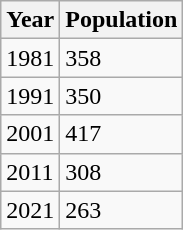<table class=wikitable>
<tr>
<th>Year</th>
<th>Population</th>
</tr>
<tr ---->
<td>1981</td>
<td>358</td>
</tr>
<tr ---->
<td>1991</td>
<td>350</td>
</tr>
<tr ---->
<td>2001</td>
<td>417</td>
</tr>
<tr ---->
<td>2011</td>
<td>308</td>
</tr>
<tr ---->
<td>2021</td>
<td>263</td>
</tr>
</table>
